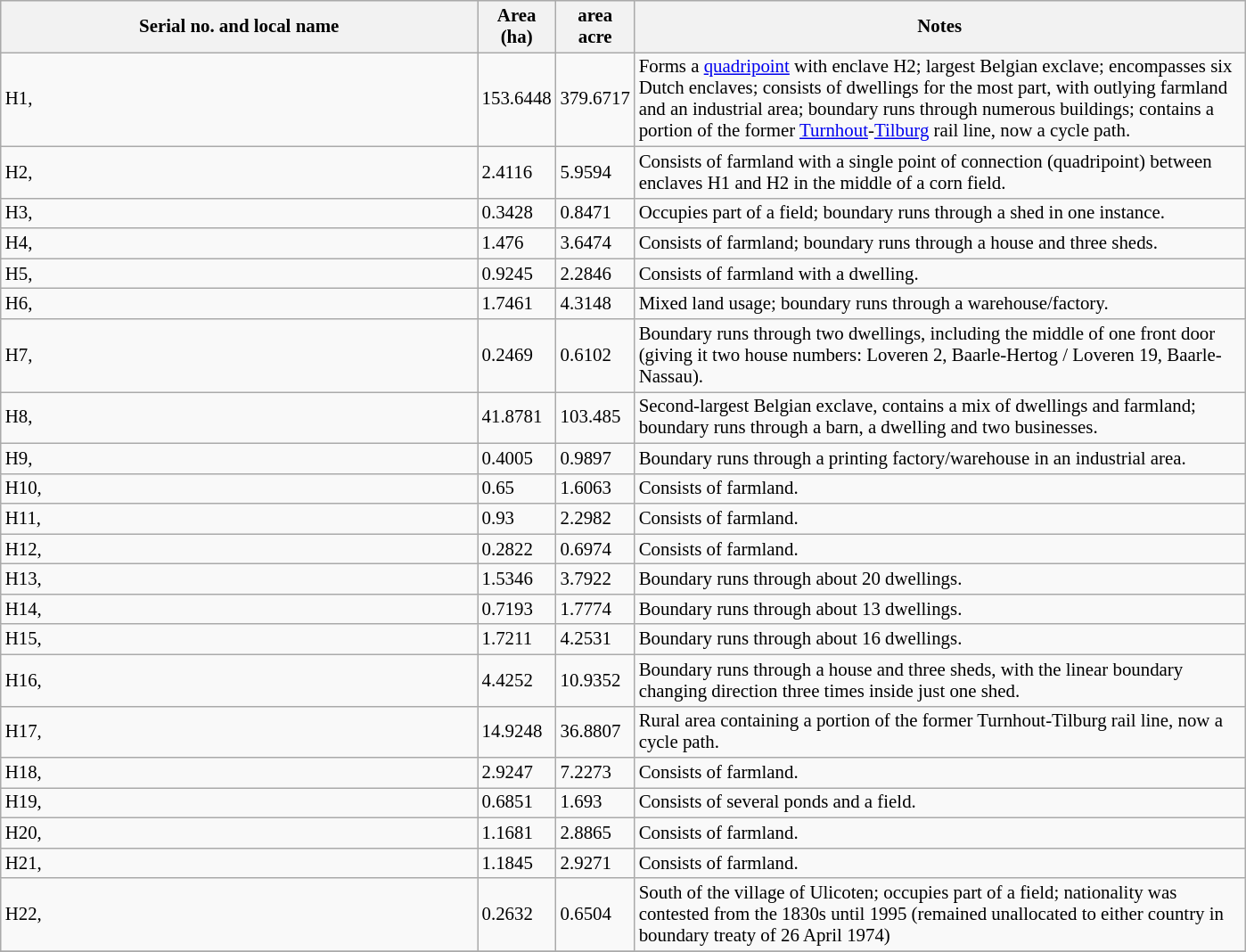<table class="wikitable sortable" style="text-align:left; font-size:87%; border:1; cellpadding:5; cellspacing:0;">
<tr bgcolor="#ececec">
<th scope="col" width="350px"><strong>Serial no. and local name</strong></th>
<th scope="col" width="50px" data-sort-type="number"><strong>Area (ha)</strong></th>
<th>area<br>acre</th>
<th scope="col" width="450px" class="unsortable"><strong>Notes</strong></th>
</tr>
<tr>
<td> H1, </td>
<td>153.6448</td>
<td>379.6717</td>
<td>Forms a <a href='#'>quadripoint</a> with enclave H2; largest Belgian exclave; encompasses six Dutch enclaves; consists of dwellings for the most part, with outlying farmland and an industrial area; boundary runs through numerous buildings; contains a portion of the former <a href='#'>Turnhout</a>-<a href='#'>Tilburg</a> rail line, now a cycle path.</td>
</tr>
<tr>
<td> H2, </td>
<td>2.4116</td>
<td>5.9594</td>
<td>Consists of farmland with a single point of connection (quadripoint) between enclaves H1 and H2 in the middle of a corn field.</td>
</tr>
<tr>
<td> H3, </td>
<td>0.3428</td>
<td>0.8471</td>
<td>Occupies part of a field; boundary runs through a shed in one instance.</td>
</tr>
<tr>
<td> H4, </td>
<td>1.476</td>
<td>3.6474</td>
<td>Consists of farmland; boundary runs through a house and three sheds.</td>
</tr>
<tr>
<td> H5, </td>
<td>0.9245</td>
<td>2.2846</td>
<td>Consists of farmland with a dwelling.</td>
</tr>
<tr>
<td> H6, </td>
<td>1.7461</td>
<td>4.3148</td>
<td>Mixed land usage; boundary runs through a warehouse/factory.</td>
</tr>
<tr>
<td> H7, </td>
<td>0.2469</td>
<td>0.6102</td>
<td>Boundary runs through two dwellings, including the middle of one front door (giving it two house numbers: Loveren 2, Baarle-Hertog / Loveren 19, Baarle-Nassau).</td>
</tr>
<tr>
<td> H8, </td>
<td>41.8781</td>
<td>103.485</td>
<td>Second-largest Belgian exclave, contains a mix of dwellings and farmland; boundary runs through a barn, a dwelling and two businesses.</td>
</tr>
<tr>
<td> H9, </td>
<td>0.4005</td>
<td>0.9897</td>
<td>Boundary runs through a printing factory/warehouse in an industrial area.</td>
</tr>
<tr>
<td> H10, </td>
<td>0.65</td>
<td>1.6063</td>
<td>Consists of farmland.</td>
</tr>
<tr>
<td> H11, </td>
<td>0.93</td>
<td>2.2982</td>
<td>Consists of farmland.</td>
</tr>
<tr>
<td> H12, </td>
<td>0.2822</td>
<td>0.6974</td>
<td>Consists of farmland.</td>
</tr>
<tr>
<td> H13, </td>
<td>1.5346</td>
<td>3.7922</td>
<td>Boundary runs through about 20 dwellings.</td>
</tr>
<tr>
<td> H14, </td>
<td>0.7193</td>
<td>1.7774</td>
<td>Boundary runs through about 13 dwellings.</td>
</tr>
<tr>
<td> H15, </td>
<td>1.7211</td>
<td>4.2531</td>
<td>Boundary runs through about 16 dwellings.</td>
</tr>
<tr>
<td> H16, </td>
<td>4.4252</td>
<td>10.9352</td>
<td>Boundary runs through a house and three sheds, with the linear boundary changing direction three times inside just one shed.</td>
</tr>
<tr>
<td> H17, </td>
<td>14.9248</td>
<td>36.8807</td>
<td>Rural area containing a portion of the former Turnhout-Tilburg rail line, now a cycle path.</td>
</tr>
<tr>
<td> H18, </td>
<td>2.9247</td>
<td>7.2273</td>
<td>Consists of farmland.</td>
</tr>
<tr>
<td> H19, </td>
<td>0.6851</td>
<td>1.693</td>
<td>Consists of several ponds and a field.</td>
</tr>
<tr>
<td> H20, </td>
<td>1.1681</td>
<td>2.8865</td>
<td>Consists of farmland.</td>
</tr>
<tr>
<td> H21, </td>
<td>1.1845</td>
<td>2.9271</td>
<td>Consists of farmland.</td>
</tr>
<tr>
<td> H22, </td>
<td>0.2632</td>
<td>0.6504</td>
<td>South of the village of Ulicoten; occupies part of a field; nationality was contested from the 1830s until 1995 (remained unallocated to either country in boundary treaty of 26 April 1974)</td>
</tr>
<tr>
</tr>
</table>
